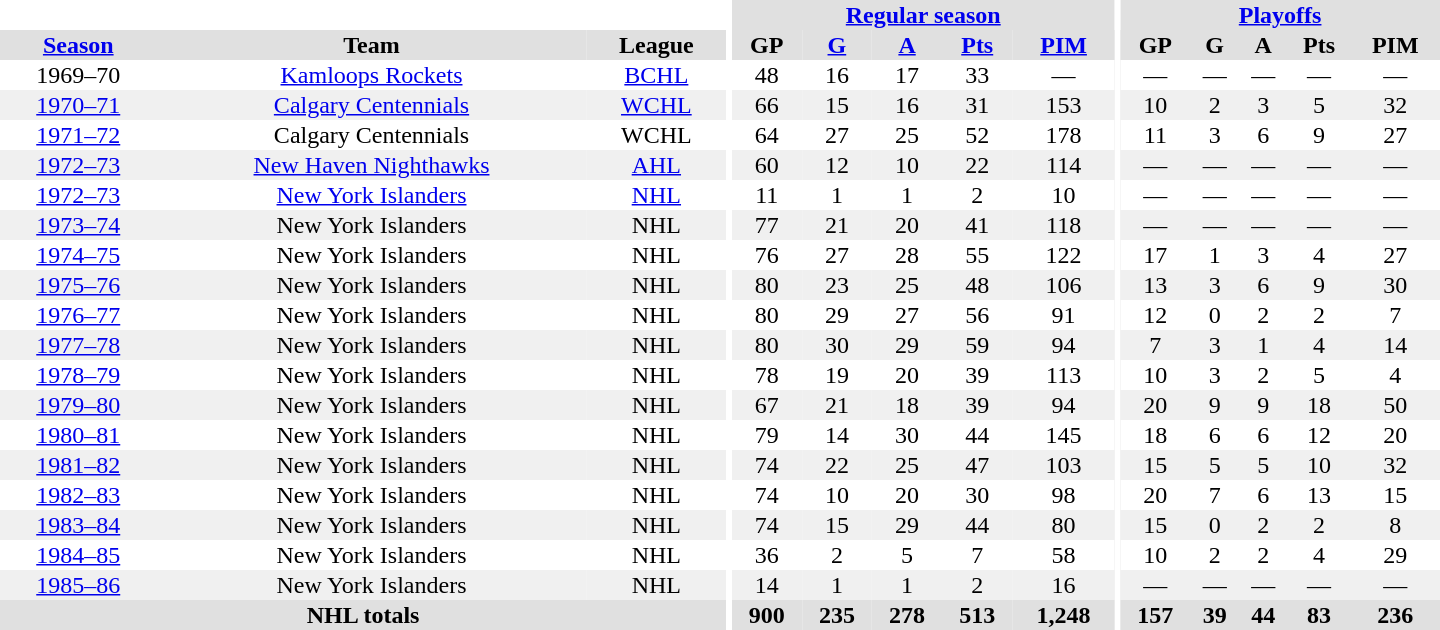<table border="0" cellpadding="1" cellspacing="0" style="text-align:center; width:60em;">
<tr bgcolor="#e0e0e0">
<th colspan="3" bgcolor="#ffffff"></th>
<th rowspan="100" bgcolor="#ffffff"></th>
<th colspan="5"><a href='#'>Regular season</a></th>
<th rowspan="100" bgcolor="#ffffff"></th>
<th colspan="5"><a href='#'>Playoffs</a></th>
</tr>
<tr bgcolor="#e0e0e0">
<th><a href='#'>Season</a></th>
<th>Team</th>
<th>League</th>
<th>GP</th>
<th><a href='#'>G</a></th>
<th><a href='#'>A</a></th>
<th><a href='#'>Pts</a></th>
<th><a href='#'>PIM</a></th>
<th>GP</th>
<th>G</th>
<th>A</th>
<th>Pts</th>
<th>PIM</th>
</tr>
<tr>
<td>1969–70</td>
<td><a href='#'>Kamloops Rockets</a></td>
<td><a href='#'>BCHL</a></td>
<td>48</td>
<td>16</td>
<td>17</td>
<td>33</td>
<td>—</td>
<td>—</td>
<td>—</td>
<td>—</td>
<td>—</td>
<td>—</td>
</tr>
<tr bgcolor="#f0f0f0">
<td><a href='#'>1970–71</a></td>
<td><a href='#'>Calgary Centennials</a></td>
<td><a href='#'>WCHL</a></td>
<td>66</td>
<td>15</td>
<td>16</td>
<td>31</td>
<td>153</td>
<td>10</td>
<td>2</td>
<td>3</td>
<td>5</td>
<td>32</td>
</tr>
<tr>
<td><a href='#'>1971–72</a></td>
<td>Calgary Centennials</td>
<td>WCHL</td>
<td>64</td>
<td>27</td>
<td>25</td>
<td>52</td>
<td>178</td>
<td>11</td>
<td>3</td>
<td>6</td>
<td>9</td>
<td>27</td>
</tr>
<tr bgcolor="#f0f0f0">
<td><a href='#'>1972–73</a></td>
<td><a href='#'>New Haven Nighthawks</a></td>
<td><a href='#'>AHL</a></td>
<td>60</td>
<td>12</td>
<td>10</td>
<td>22</td>
<td>114</td>
<td>—</td>
<td>—</td>
<td>—</td>
<td>—</td>
<td>—</td>
</tr>
<tr>
<td><a href='#'>1972–73</a></td>
<td><a href='#'>New York Islanders</a></td>
<td><a href='#'>NHL</a></td>
<td>11</td>
<td>1</td>
<td>1</td>
<td>2</td>
<td>10</td>
<td>—</td>
<td>—</td>
<td>—</td>
<td>—</td>
<td>—</td>
</tr>
<tr bgcolor="#f0f0f0">
<td><a href='#'>1973–74</a></td>
<td>New York Islanders</td>
<td>NHL</td>
<td>77</td>
<td>21</td>
<td>20</td>
<td>41</td>
<td>118</td>
<td>—</td>
<td>—</td>
<td>—</td>
<td>—</td>
<td>—</td>
</tr>
<tr>
<td><a href='#'>1974–75</a></td>
<td>New York Islanders</td>
<td>NHL</td>
<td>76</td>
<td>27</td>
<td>28</td>
<td>55</td>
<td>122</td>
<td>17</td>
<td>1</td>
<td>3</td>
<td>4</td>
<td>27</td>
</tr>
<tr bgcolor="#f0f0f0">
<td><a href='#'>1975–76</a></td>
<td>New York Islanders</td>
<td>NHL</td>
<td>80</td>
<td>23</td>
<td>25</td>
<td>48</td>
<td>106</td>
<td>13</td>
<td>3</td>
<td>6</td>
<td>9</td>
<td>30</td>
</tr>
<tr>
<td><a href='#'>1976–77</a></td>
<td>New York Islanders</td>
<td>NHL</td>
<td>80</td>
<td>29</td>
<td>27</td>
<td>56</td>
<td>91</td>
<td>12</td>
<td>0</td>
<td>2</td>
<td>2</td>
<td>7</td>
</tr>
<tr bgcolor="#f0f0f0">
<td><a href='#'>1977–78</a></td>
<td>New York Islanders</td>
<td>NHL</td>
<td>80</td>
<td>30</td>
<td>29</td>
<td>59</td>
<td>94</td>
<td>7</td>
<td>3</td>
<td>1</td>
<td>4</td>
<td>14</td>
</tr>
<tr>
<td><a href='#'>1978–79</a></td>
<td>New York Islanders</td>
<td>NHL</td>
<td>78</td>
<td>19</td>
<td>20</td>
<td>39</td>
<td>113</td>
<td>10</td>
<td>3</td>
<td>2</td>
<td>5</td>
<td>4</td>
</tr>
<tr bgcolor="#f0f0f0">
<td><a href='#'>1979–80</a></td>
<td>New York Islanders</td>
<td>NHL</td>
<td>67</td>
<td>21</td>
<td>18</td>
<td>39</td>
<td>94</td>
<td>20</td>
<td>9</td>
<td>9</td>
<td>18</td>
<td>50</td>
</tr>
<tr>
<td><a href='#'>1980–81</a></td>
<td>New York Islanders</td>
<td>NHL</td>
<td>79</td>
<td>14</td>
<td>30</td>
<td>44</td>
<td>145</td>
<td>18</td>
<td>6</td>
<td>6</td>
<td>12</td>
<td>20</td>
</tr>
<tr bgcolor="#f0f0f0">
<td><a href='#'>1981–82</a></td>
<td>New York Islanders</td>
<td>NHL</td>
<td>74</td>
<td>22</td>
<td>25</td>
<td>47</td>
<td>103</td>
<td>15</td>
<td>5</td>
<td>5</td>
<td>10</td>
<td>32</td>
</tr>
<tr>
<td><a href='#'>1982–83</a></td>
<td>New York Islanders</td>
<td>NHL</td>
<td>74</td>
<td>10</td>
<td>20</td>
<td>30</td>
<td>98</td>
<td>20</td>
<td>7</td>
<td>6</td>
<td>13</td>
<td>15</td>
</tr>
<tr bgcolor="#f0f0f0">
<td><a href='#'>1983–84</a></td>
<td>New York Islanders</td>
<td>NHL</td>
<td>74</td>
<td>15</td>
<td>29</td>
<td>44</td>
<td>80</td>
<td>15</td>
<td>0</td>
<td>2</td>
<td>2</td>
<td>8</td>
</tr>
<tr>
<td><a href='#'>1984–85</a></td>
<td>New York Islanders</td>
<td>NHL</td>
<td>36</td>
<td>2</td>
<td>5</td>
<td>7</td>
<td>58</td>
<td>10</td>
<td>2</td>
<td>2</td>
<td>4</td>
<td>29</td>
</tr>
<tr bgcolor="#f0f0f0">
<td><a href='#'>1985–86</a></td>
<td>New York Islanders</td>
<td>NHL</td>
<td>14</td>
<td>1</td>
<td>1</td>
<td>2</td>
<td>16</td>
<td>—</td>
<td>—</td>
<td>—</td>
<td>—</td>
<td>—</td>
</tr>
<tr bgcolor="#e0e0e0">
<th colspan="3">NHL totals</th>
<th>900</th>
<th>235</th>
<th>278</th>
<th>513</th>
<th>1,248</th>
<th>157</th>
<th>39</th>
<th>44</th>
<th>83</th>
<th>236</th>
</tr>
</table>
